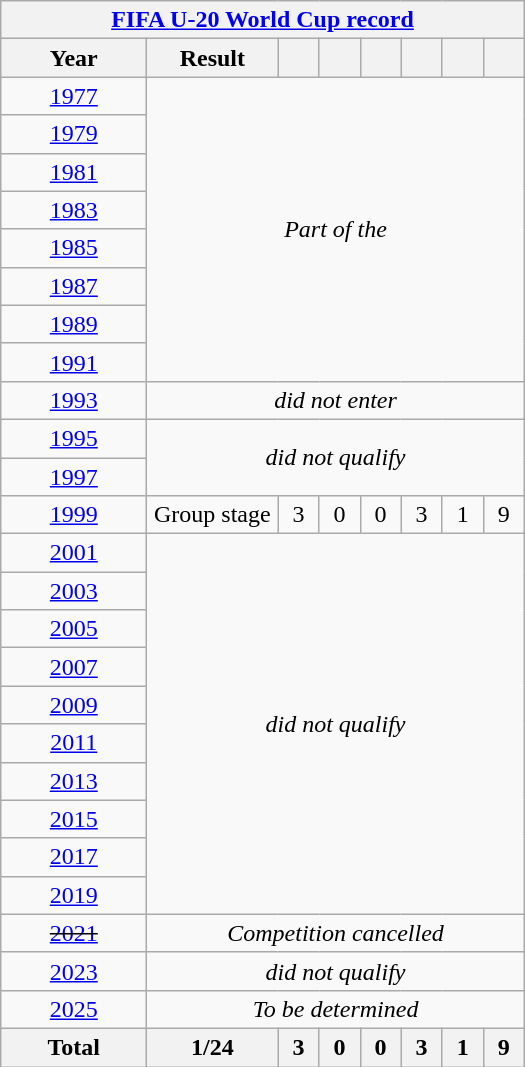<table class="wikitable" style="text-align: center;">
<tr>
<th colspan="9"><a href='#'>FIFA U-20 World Cup record</a></th>
</tr>
<tr>
<th width="90">Year</th>
<th width="80">Result</th>
<th width="20"></th>
<th width="20"></th>
<th width="20"></th>
<th width="20"></th>
<th width="20"></th>
<th width="20"></th>
</tr>
<tr>
<td> <a href='#'>1977</a></td>
<td rowspan=8 colspan=8><em>Part of the </em></td>
</tr>
<tr>
<td> <a href='#'>1979</a></td>
</tr>
<tr>
<td> <a href='#'>1981</a></td>
</tr>
<tr>
<td> <a href='#'>1983</a></td>
</tr>
<tr>
<td> <a href='#'>1985</a></td>
</tr>
<tr>
<td> <a href='#'>1987</a></td>
</tr>
<tr>
<td> <a href='#'>1989</a></td>
</tr>
<tr>
<td> <a href='#'>1991</a></td>
</tr>
<tr>
<td> <a href='#'>1993</a></td>
<td colspan=8><em>did not enter</em></td>
</tr>
<tr>
<td> <a href='#'>1995</a></td>
<td rowspan=2 colspan=8><em>did not qualify</em></td>
</tr>
<tr>
<td> <a href='#'>1997</a></td>
</tr>
<tr>
<td> <a href='#'>1999</a></td>
<td>Group stage</td>
<td>3</td>
<td>0</td>
<td>0</td>
<td>3</td>
<td>1</td>
<td>9</td>
</tr>
<tr>
<td> <a href='#'>2001</a></td>
<td rowspan=10 colspan=8><em>did not qualify</em></td>
</tr>
<tr>
<td> <a href='#'>2003</a></td>
</tr>
<tr>
<td> <a href='#'>2005</a></td>
</tr>
<tr>
<td> <a href='#'>2007</a></td>
</tr>
<tr>
<td> <a href='#'>2009</a></td>
</tr>
<tr>
<td> <a href='#'>2011</a></td>
</tr>
<tr>
<td> <a href='#'>2013</a></td>
</tr>
<tr>
<td> <a href='#'>2015</a></td>
</tr>
<tr>
<td> <a href='#'>2017</a></td>
</tr>
<tr>
<td> <a href='#'>2019</a></td>
</tr>
<tr>
<td> <s><a href='#'>2021</a></s></td>
<td colspan=8><em>Competition cancelled</em></td>
</tr>
<tr>
<td> <a href='#'>2023</a></td>
<td colspan=8><em>did not qualify</em></td>
</tr>
<tr>
<td> <a href='#'>2025</a></td>
<td colspan=8><em>To be determined</em></td>
</tr>
<tr>
<th><strong>Total</strong></th>
<th>1/24</th>
<th>3</th>
<th>0</th>
<th>0</th>
<th>3</th>
<th>1</th>
<th>9</th>
</tr>
</table>
